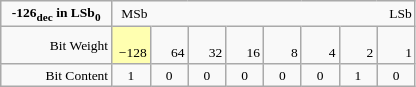<table class="wikitable float-right" border="1" style="text-align:right; font-size: xx-small;">
<tr>
<td style="width:7.7em; text-align:center;"><strong>-126<sub>dec</sub> in LSb<sub>0</sub></strong></td>
<td style="width:2.4em;  border-right: hidden;">MSb</td>
<td style="width:2.4em; border-right: hidden;"></td>
<td style="width:2.4em; border-right: hidden;"></td>
<td style="width:2.4em; border-right: hidden;"></td>
<td style="width:2.4em; border-right: hidden;"></td>
<td style="width:2.4em; border-right: hidden;"></td>
<td style="width:2.4em; border-right: hidden;"></td>
<td style="width:2.4em;">LSb</td>
</tr>
<tr>
<td>Bit Weight</td>
<td style="background:#FFFFB0"><br>−128</td>
<td><br>64</td>
<td><br>32</td>
<td><br>16</td>
<td><br>8</td>
<td><br>4</td>
<td><br>2</td>
<td><br>1</td>
</tr>
<tr>
<td>Bit Content</td>
<td style="text-align:center;">1</td>
<td style="text-align:center;">0</td>
<td style="text-align:center;">0</td>
<td style="text-align:center;">0</td>
<td style="text-align:center;">0</td>
<td style="text-align:center;">0</td>
<td style="text-align:center;">1</td>
<td style="text-align:center">0</td>
</tr>
</table>
